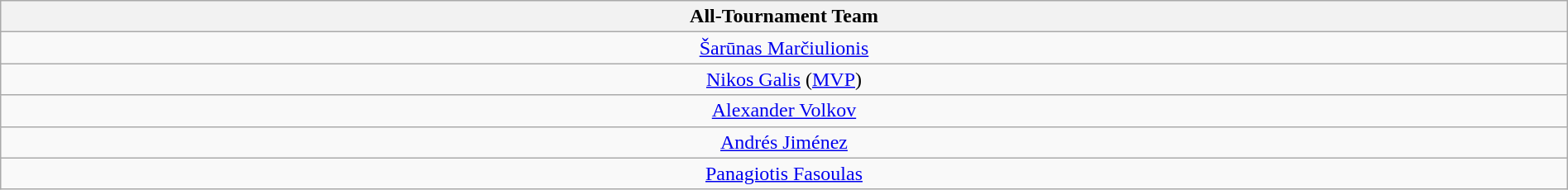<table class="wikitable sortable" style="text-align:center; width: 100%">
<tr>
<th>All-Tournament Team</th>
</tr>
<tr>
<td> <a href='#'>Šarūnas Marčiulionis</a></td>
</tr>
<tr>
<td> <a href='#'>Nikos Galis</a> (<a href='#'>MVP</a>)</td>
</tr>
<tr>
<td> <a href='#'>Alexander Volkov</a></td>
</tr>
<tr>
<td> <a href='#'>Andrés Jiménez</a></td>
</tr>
<tr>
<td> <a href='#'>Panagiotis Fasoulas</a></td>
</tr>
</table>
